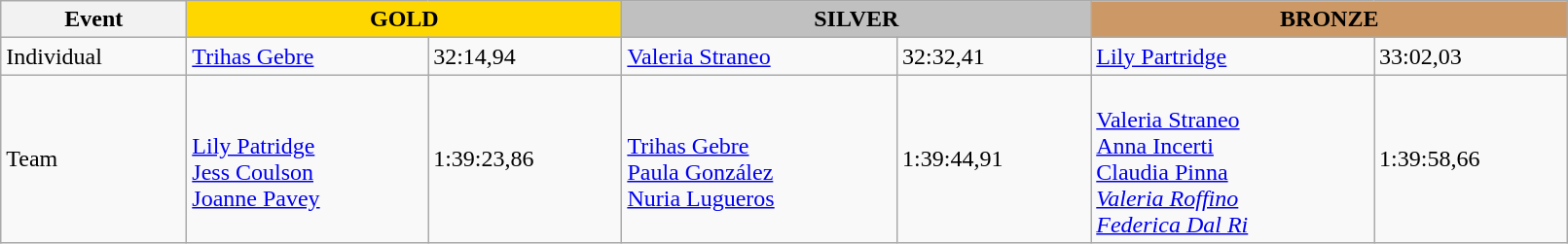<table class="wikitable" width=85%>
<tr>
<th>Event</th>
<td align=center colspan=2 bgcolor=gold><strong>GOLD</strong></td>
<td align=center colspan=2 bgcolor=silver><strong>SILVER</strong></td>
<td align=center colspan=2 bgcolor=cc9966><strong>BRONZE</strong></td>
</tr>
<tr>
<td>Individual<br></td>
<td> <a href='#'>Trihas Gebre</a></td>
<td>32:14,94</td>
<td> <a href='#'>Valeria Straneo</a></td>
<td>32:32,41</td>
<td> <a href='#'>Lily Partridge</a></td>
<td>33:02,03</td>
</tr>
<tr>
<td>Team</td>
<td> <br> <a href='#'>Lily Patridge</a> <br> <a href='#'>Jess Coulson</a> <br> <a href='#'>Joanne Pavey</a></td>
<td>1:39:23,86</td>
<td> <br> <a href='#'>Trihas Gebre</a> <br> <a href='#'>Paula González</a> <br> <a href='#'>Nuria Lugueros</a></td>
<td>1:39:44,91</td>
<td> <br> <a href='#'>Valeria Straneo</a> <br> <a href='#'>Anna Incerti</a> <br> <a href='#'>Claudia Pinna</a> <br> <em><a href='#'>Valeria Roffino</a></em> <br> <em><a href='#'>Federica Dal Ri</a></em></td>
<td>1:39:58,66</td>
</tr>
</table>
